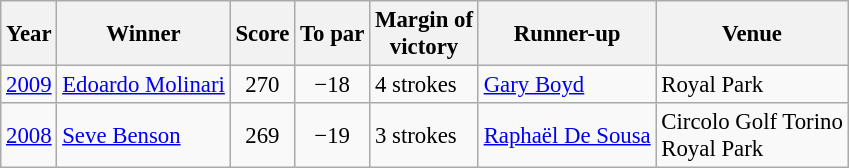<table class=wikitable style="font-size:95%">
<tr>
<th>Year</th>
<th>Winner</th>
<th>Score</th>
<th>To par</th>
<th>Margin of<br>victory</th>
<th>Runner-up</th>
<th>Venue</th>
</tr>
<tr>
<td><a href='#'>2009</a></td>
<td> <a href='#'>Edoardo Molinari</a></td>
<td align=center>270</td>
<td align=center>−18</td>
<td>4 strokes</td>
<td> <a href='#'>Gary Boyd</a></td>
<td>Royal Park</td>
</tr>
<tr>
<td><a href='#'>2008</a></td>
<td> <a href='#'>Seve Benson</a></td>
<td align=center>269</td>
<td align=center>−19</td>
<td>3 strokes</td>
<td> <a href='#'>Raphaël De Sousa</a></td>
<td>Circolo Golf Torino<br>Royal Park</td>
</tr>
</table>
